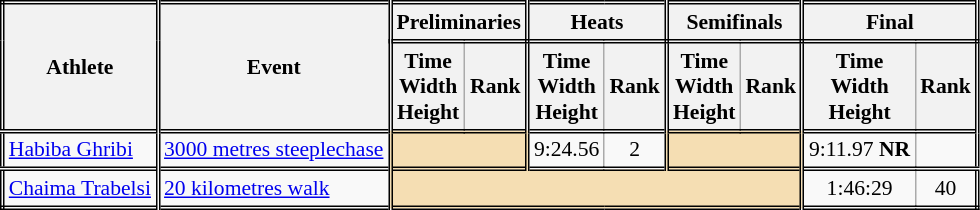<table class=wikitable style="font-size:90%; border: double;">
<tr>
<th rowspan="2" style="border-right:double">Athlete</th>
<th rowspan="2" style="border-right:double">Event</th>
<th colspan="2" style="border-right:double; border-bottom:double;">Preliminaries</th>
<th colspan="2" style="border-right:double; border-bottom:double;">Heats</th>
<th colspan="2" style="border-right:double; border-bottom:double;">Semifinals</th>
<th colspan="2" style="border-right:double; border-bottom:double;">Final</th>
</tr>
<tr>
<th>Time<br>Width<br>Height</th>
<th style="border-right:double">Rank</th>
<th>Time<br>Width<br>Height</th>
<th style="border-right:double">Rank</th>
<th>Time<br>Width<br>Height</th>
<th style="border-right:double">Rank</th>
<th>Time<br>Width<br>Height</th>
<th style="border-right:double">Rank</th>
</tr>
<tr style="border-top: double;">
<td style="border-right:double"><a href='#'>Habiba Ghribi</a></td>
<td style="border-right:double"><a href='#'>3000 metres steeplechase</a></td>
<td style="border-right:double" colspan= 2 bgcolor="wheat"></td>
<td align=center>9:24.56</td>
<td align=center style="border-right:double">2</td>
<td style="border-right:double" colspan= 2 bgcolor="wheat"></td>
<td align=center>9:11.97 <strong>NR</strong></td>
<td align=center></td>
</tr>
<tr style="border-top: double;">
<td style="border-right:double"><a href='#'>Chaima Trabelsi</a></td>
<td style="border-right:double"><a href='#'>20 kilometres walk</a></td>
<td style="border-right:double" colspan= 6 bgcolor="wheat"></td>
<td align=center>1:46:29</td>
<td align=center>40</td>
</tr>
</table>
